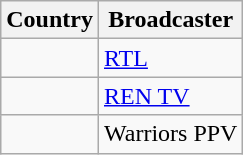<table class="wikitable">
<tr>
<th align=center>Country</th>
<th align=center>Broadcaster</th>
</tr>
<tr>
<td></td>
<td><a href='#'>RTL</a></td>
</tr>
<tr>
<td></td>
<td><a href='#'>REN TV</a></td>
</tr>
<tr>
<td></td>
<td>Warriors PPV</td>
</tr>
</table>
